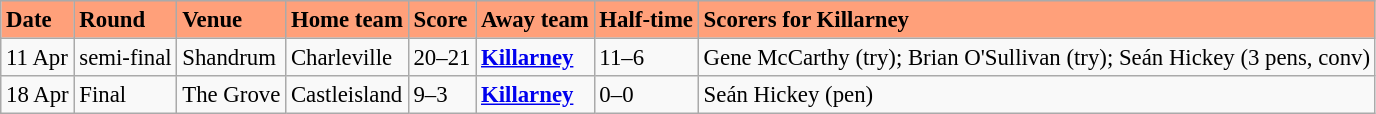<table class="wikitable" style=" float:left; margin:0.5em auto; font-size:95%">
<tr bgcolor="#FFA07A">
<td><strong>Date</strong></td>
<td><strong>Round</strong></td>
<td><strong>Venue</strong></td>
<td><strong>Home team</strong></td>
<td><strong>Score</strong></td>
<td><strong>Away team</strong></td>
<td><strong>Half-time</strong></td>
<td><strong>Scorers for Killarney</strong></td>
</tr>
<tr>
<td>11 Apr</td>
<td>semi-final</td>
<td>Shandrum</td>
<td>Charleville</td>
<td>20–21</td>
<td><strong><a href='#'>Killarney</a></strong></td>
<td>11–6</td>
<td>Gene McCarthy (try); Brian O'Sullivan (try); Seán Hickey (3 pens, conv)</td>
</tr>
<tr>
<td>18 Apr</td>
<td>Final</td>
<td>The Grove</td>
<td>Castleisland</td>
<td>9–3</td>
<td><strong><a href='#'>Killarney</a></strong></td>
<td>0–0</td>
<td>Seán Hickey (pen)</td>
</tr>
</table>
